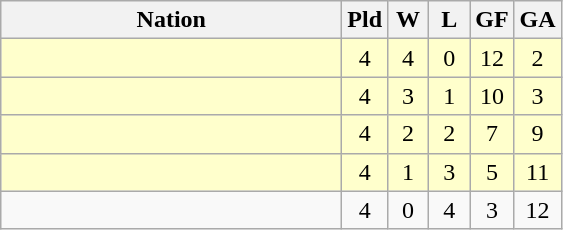<table class=wikitable style="text-align:center">
<tr>
<th width=220>Nation</th>
<th width=20>Pld</th>
<th width=20>W</th>
<th width=20>L</th>
<th width=20>GF</th>
<th width=20>GA</th>
</tr>
<tr bgcolor=#ffffcc>
<td align=left></td>
<td>4</td>
<td>4</td>
<td>0</td>
<td>12</td>
<td>2</td>
</tr>
<tr bgcolor=#ffffcc>
<td align=left></td>
<td>4</td>
<td>3</td>
<td>1</td>
<td>10</td>
<td>3</td>
</tr>
<tr bgcolor=#ffffcc>
<td align=left></td>
<td>4</td>
<td>2</td>
<td>2</td>
<td>7</td>
<td>9</td>
</tr>
<tr bgcolor=#ffffcc>
<td align=left></td>
<td>4</td>
<td>1</td>
<td>3</td>
<td>5</td>
<td>11</td>
</tr>
<tr>
<td align=left></td>
<td>4</td>
<td>0</td>
<td>4</td>
<td>3</td>
<td>12</td>
</tr>
</table>
